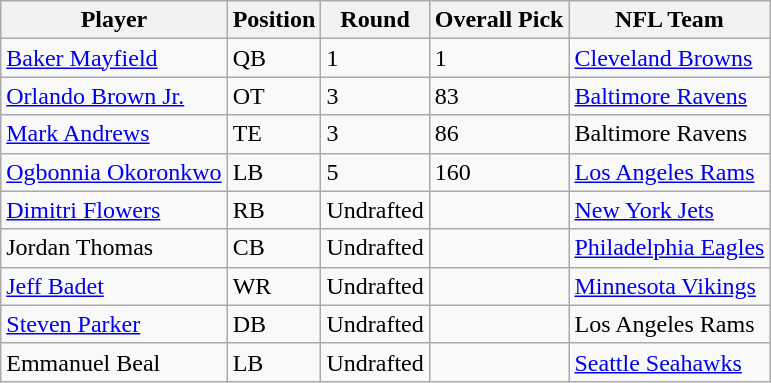<table class="wikitable">
<tr>
<th style=>Player</th>
<th style=>Position</th>
<th style=>Round</th>
<th style=>Overall Pick</th>
<th style=>NFL Team</th>
</tr>
<tr>
<td><a href='#'>Baker Mayfield</a></td>
<td>QB</td>
<td>1</td>
<td>1</td>
<td><a href='#'>Cleveland Browns</a></td>
</tr>
<tr>
<td><a href='#'>Orlando Brown Jr.</a></td>
<td>OT</td>
<td>3</td>
<td>83</td>
<td><a href='#'>Baltimore Ravens</a></td>
</tr>
<tr>
<td><a href='#'>Mark Andrews</a></td>
<td>TE</td>
<td>3</td>
<td>86</td>
<td>Baltimore Ravens</td>
</tr>
<tr>
<td><a href='#'>Ogbonnia Okoronkwo</a></td>
<td>LB</td>
<td>5</td>
<td>160</td>
<td><a href='#'>Los Angeles Rams</a></td>
</tr>
<tr>
<td><a href='#'>Dimitri Flowers</a></td>
<td>RB</td>
<td>Undrafted</td>
<td></td>
<td><a href='#'>New York Jets</a></td>
</tr>
<tr>
<td>Jordan Thomas</td>
<td>CB</td>
<td>Undrafted</td>
<td></td>
<td><a href='#'>Philadelphia Eagles</a></td>
</tr>
<tr>
<td><a href='#'>Jeff Badet</a></td>
<td>WR</td>
<td>Undrafted</td>
<td></td>
<td><a href='#'>Minnesota Vikings</a></td>
</tr>
<tr>
<td><a href='#'>Steven Parker</a></td>
<td>DB</td>
<td>Undrafted</td>
<td></td>
<td>Los Angeles Rams</td>
</tr>
<tr>
<td>Emmanuel Beal</td>
<td>LB</td>
<td>Undrafted</td>
<td></td>
<td><a href='#'>Seattle Seahawks</a></td>
</tr>
</table>
